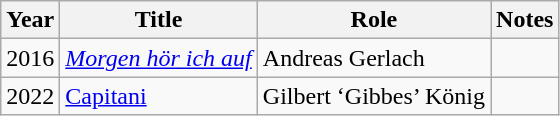<table class="wikitable sortable">
<tr>
<th>Year</th>
<th>Title</th>
<th>Role</th>
<th class="unsortable">Notes</th>
</tr>
<tr>
<td>2016</td>
<td><em><a href='#'>Morgen hör ich auf</a></em></td>
<td>Andreas Gerlach</td>
<td></td>
</tr>
<tr>
<td>2022</td>
<td><a href='#'>Capitani</a></td>
<td>Gilbert ‘Gibbes’ König</td>
<td></td>
</tr>
</table>
